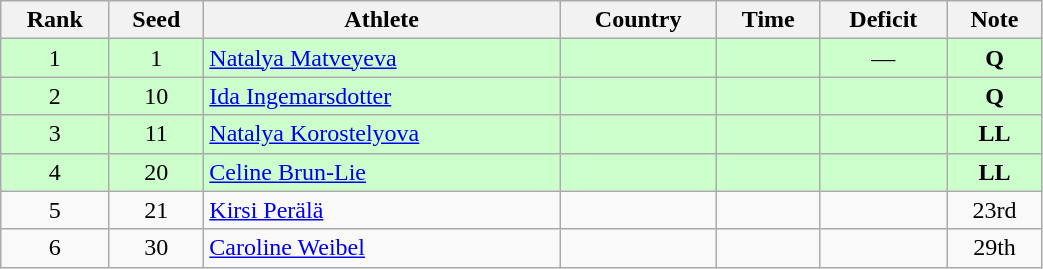<table class="wikitable sortable" style="text-align:center" width=55%>
<tr>
<th>Rank</th>
<th>Seed</th>
<th>Athlete</th>
<th>Country</th>
<th>Time</th>
<th>Deficit</th>
<th>Note</th>
</tr>
<tr bgcolor=ccffcc>
<td>1</td>
<td>1</td>
<td align=left><a href='#'>Natalya Matveyeva</a></td>
<td align=left></td>
<td></td>
<td>—</td>
<td><strong>Q</strong></td>
</tr>
<tr bgcolor=ccffcc>
<td>2</td>
<td>10</td>
<td align=left><a href='#'>Ida Ingemarsdotter</a></td>
<td align=left></td>
<td></td>
<td></td>
<td><strong>Q</strong></td>
</tr>
<tr bgcolor=ccffcc>
<td>3</td>
<td>11</td>
<td align=left><a href='#'>Natalya Korostelyova</a></td>
<td align=left></td>
<td></td>
<td></td>
<td><strong>LL</strong></td>
</tr>
<tr bgcolor=ccffcc>
<td>4</td>
<td>20</td>
<td align=left><a href='#'>Celine Brun-Lie</a></td>
<td align=left></td>
<td></td>
<td></td>
<td><strong>LL</strong></td>
</tr>
<tr>
<td>5</td>
<td>21</td>
<td align=left><a href='#'>Kirsi Perälä</a></td>
<td align=left></td>
<td></td>
<td></td>
<td>23rd</td>
</tr>
<tr>
<td>6</td>
<td>30</td>
<td align=left><a href='#'>Caroline Weibel</a></td>
<td align=left></td>
<td></td>
<td></td>
<td>29th</td>
</tr>
</table>
